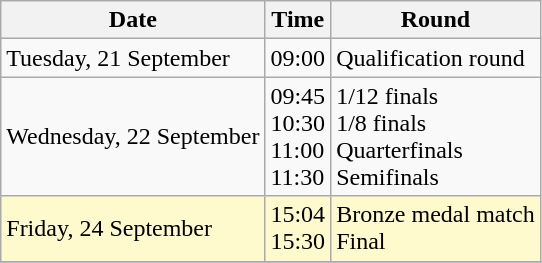<table class="wikitable">
<tr>
<th>Date</th>
<th>Time</th>
<th>Round</th>
</tr>
<tr>
<td>Tuesday, 21 September</td>
<td>09:00</td>
<td>Qualification round</td>
</tr>
<tr>
<td>Wednesday, 22 September</td>
<td>09:45 <br> 10:30 <br> 11:00 <br> 11:30</td>
<td>1/12 finals <br> 1/8 finals <br> Quarterfinals <br> Semifinals</td>
</tr>
<tr style=background:lemonchiffon>
<td>Friday, 24 September</td>
<td>15:04 <br> 15:30</td>
<td>Bronze medal match <br> Final</td>
</tr>
<tr>
</tr>
</table>
